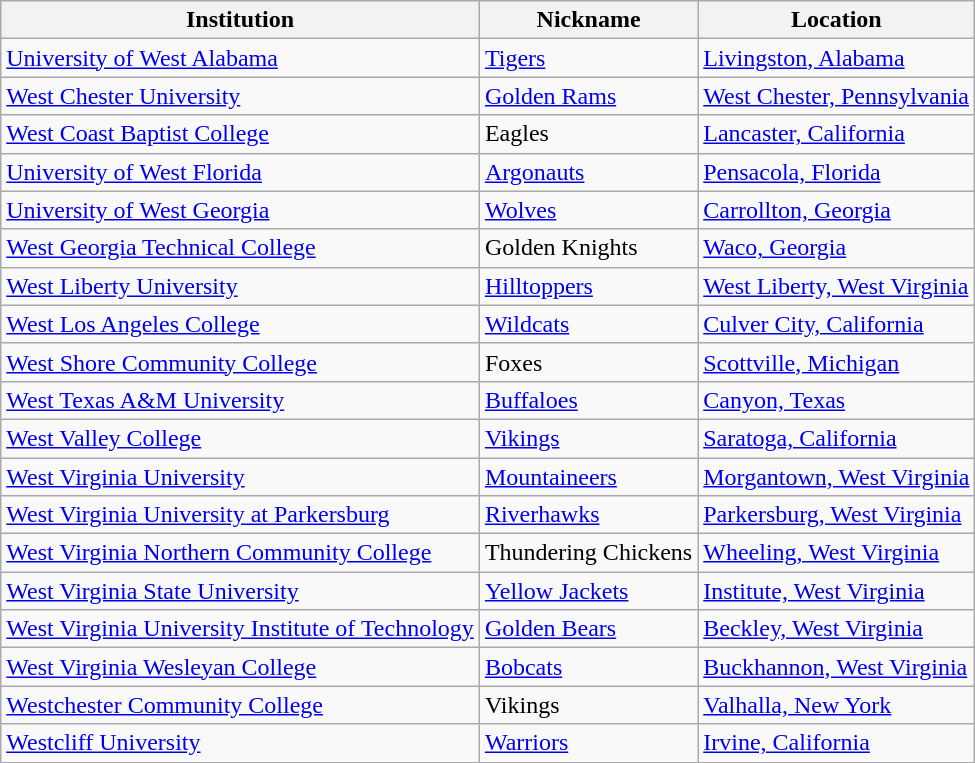<table class="wikitable">
<tr>
<th>Institution</th>
<th>Nickname</th>
<th>Location</th>
</tr>
<tr>
<td><a href='#'>University of West Alabama</a></td>
<td><a href='#'>Tigers</a></td>
<td><a href='#'>Livingston, Alabama</a></td>
</tr>
<tr>
<td><a href='#'>West Chester University</a></td>
<td><a href='#'>Golden Rams</a></td>
<td><a href='#'>West Chester, Pennsylvania</a></td>
</tr>
<tr>
<td><a href='#'>West Coast Baptist College</a></td>
<td>Eagles</td>
<td><a href='#'>Lancaster, California</a></td>
</tr>
<tr>
<td><a href='#'>University of West Florida</a></td>
<td><a href='#'>Argonauts</a></td>
<td><a href='#'>Pensacola, Florida</a></td>
</tr>
<tr>
<td><a href='#'>University of West Georgia</a></td>
<td><a href='#'>Wolves</a></td>
<td><a href='#'>Carrollton, Georgia</a></td>
</tr>
<tr>
<td><a href='#'>West Georgia Technical College</a></td>
<td>Golden Knights</td>
<td><a href='#'>Waco, Georgia</a></td>
</tr>
<tr>
<td><a href='#'>West Liberty University</a></td>
<td><a href='#'>Hilltoppers</a></td>
<td><a href='#'>West Liberty, West Virginia</a></td>
</tr>
<tr>
<td><a href='#'>West Los Angeles College</a></td>
<td><a href='#'>Wildcats</a></td>
<td><a href='#'>Culver City, California</a></td>
</tr>
<tr>
<td><a href='#'>West Shore Community College</a></td>
<td>Foxes</td>
<td><a href='#'>Scottville, Michigan</a></td>
</tr>
<tr>
<td><a href='#'>West Texas A&M University</a></td>
<td><a href='#'>Buffaloes</a></td>
<td><a href='#'>Canyon, Texas</a></td>
</tr>
<tr>
<td><a href='#'>West Valley College</a></td>
<td><a href='#'>Vikings</a></td>
<td><a href='#'>Saratoga, California</a></td>
</tr>
<tr>
<td><a href='#'>West Virginia University</a></td>
<td><a href='#'>Mountaineers</a></td>
<td><a href='#'>Morgantown, West Virginia</a></td>
</tr>
<tr>
<td><a href='#'>West Virginia University at Parkersburg</a></td>
<td><a href='#'>Riverhawks</a></td>
<td><a href='#'>Parkersburg, West Virginia</a></td>
</tr>
<tr>
<td><a href='#'>West Virginia Northern Community College</a></td>
<td>Thundering Chickens</td>
<td><a href='#'>Wheeling, West Virginia</a></td>
</tr>
<tr>
<td><a href='#'>West Virginia State University</a></td>
<td><a href='#'>Yellow Jackets</a></td>
<td><a href='#'>Institute, West Virginia</a></td>
</tr>
<tr>
<td><a href='#'>West Virginia University Institute of Technology</a></td>
<td><a href='#'>Golden Bears</a></td>
<td><a href='#'>Beckley, West Virginia</a></td>
</tr>
<tr>
<td><a href='#'>West Virginia Wesleyan College</a></td>
<td><a href='#'>Bobcats</a></td>
<td><a href='#'>Buckhannon, West Virginia</a></td>
</tr>
<tr>
<td><a href='#'>Westchester Community College</a></td>
<td>Vikings</td>
<td><a href='#'>Valhalla, New York</a></td>
</tr>
<tr>
<td><a href='#'>Westcliff University</a></td>
<td><a href='#'>Warriors</a></td>
<td><a href='#'>Irvine, California</a></td>
</tr>
</table>
